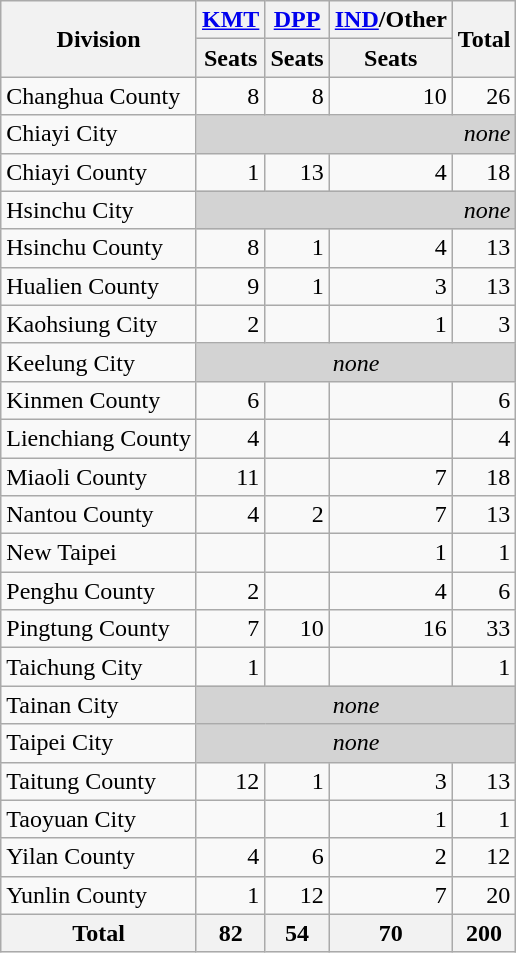<table class=wikitable style="text-align:right;">
<tr>
<th rowspan="2">Division</th>
<th><a href='#'>KMT</a></th>
<th><a href='#'>DPP</a></th>
<th><a href='#'>IND</a>/Other</th>
<th rowspan="2">Total</th>
</tr>
<tr>
<th>Seats</th>
<th>Seats</th>
<th>Seats</th>
</tr>
<tr>
<td align=left>Changhua County</td>
<td>8</td>
<td>8</td>
<td>10</td>
<td>26</td>
</tr>
<tr>
<td align=left>Chiayi City</td>
<td colspan="4" bgcolor="lightgrey"><em>none</em></td>
</tr>
<tr>
<td align=left>Chiayi County</td>
<td>1</td>
<td>13</td>
<td>4</td>
<td>18</td>
</tr>
<tr>
<td align=left>Hsinchu City</td>
<td colspan="4" bgcolor="lightgrey"><em>none</em></td>
</tr>
<tr>
<td align=left>Hsinchu County</td>
<td>8</td>
<td>1</td>
<td>4</td>
<td>13</td>
</tr>
<tr>
<td align=left>Hualien County</td>
<td>9</td>
<td>1</td>
<td>3</td>
<td>13</td>
</tr>
<tr>
<td align=left>Kaohsiung City </td>
<td>2</td>
<td></td>
<td>1</td>
<td>3</td>
</tr>
<tr>
<td align=left>Keelung City</td>
<td colspan=4 align=center bgcolor="lightgrey"><em>none</em></td>
</tr>
<tr>
<td align=left>Kinmen County</td>
<td>6</td>
<td></td>
<td></td>
<td>6</td>
</tr>
<tr>
<td align=left>Lienchiang County</td>
<td>4</td>
<td></td>
<td></td>
<td>4</td>
</tr>
<tr>
<td align=left>Miaoli County</td>
<td>11</td>
<td></td>
<td>7</td>
<td>18</td>
</tr>
<tr>
<td align=left>Nantou County</td>
<td>4</td>
<td>2</td>
<td>7</td>
<td>13</td>
</tr>
<tr>
<td align=left>New Taipei </td>
<td></td>
<td></td>
<td>1</td>
<td>1</td>
</tr>
<tr>
<td align=left>Penghu County</td>
<td>2</td>
<td></td>
<td>4</td>
<td>6</td>
</tr>
<tr>
<td align=left>Pingtung County</td>
<td>7</td>
<td>10</td>
<td>16</td>
<td>33</td>
</tr>
<tr>
<td align=left>Taichung City </td>
<td>1</td>
<td></td>
<td></td>
<td>1</td>
</tr>
<tr>
<td align=left>Tainan City</td>
<td colspan=4 align=center bgcolor="lightgrey"><em>none</em></td>
</tr>
<tr>
<td align=left>Taipei City</td>
<td colspan=4 align=center bgcolor="lightgrey"><em>none</em></td>
</tr>
<tr>
<td align=left>Taitung County</td>
<td>12</td>
<td>1</td>
<td>3</td>
<td>13</td>
</tr>
<tr>
<td align=left>Taoyuan City </td>
<td></td>
<td></td>
<td>1</td>
<td>1</td>
</tr>
<tr>
<td align=left>Yilan County</td>
<td>4</td>
<td>6</td>
<td>2</td>
<td>12</td>
</tr>
<tr>
<td align=left>Yunlin County</td>
<td>1</td>
<td>12</td>
<td>7</td>
<td>20</td>
</tr>
<tr>
<th>Total</th>
<th>82</th>
<th>54</th>
<th>70</th>
<th>200</th>
</tr>
</table>
